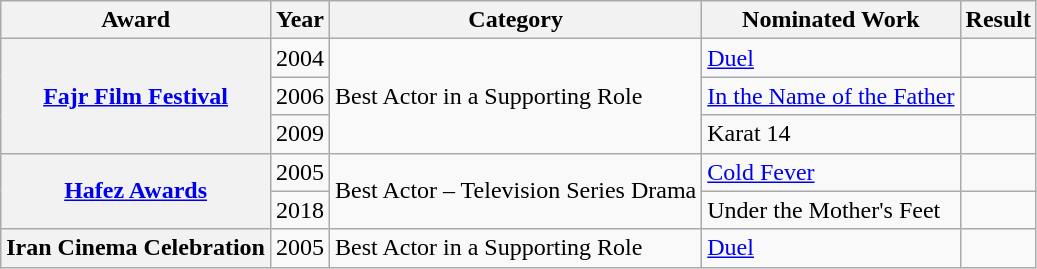<table class="wikitable sortable plainrowheaders">
<tr>
<th scope="col">Award</th>
<th scope="col">Year</th>
<th scope="col">Category</th>
<th scope="col">Nominated Work</th>
<th scope="col">Result</th>
</tr>
<tr>
<th scope="row" rowspan="3"><a href='#'>Fajr Film Festival</a></th>
<td>2004</td>
<td rowspan="3">Best Actor in a Supporting Role</td>
<td><a href='#'>Duel</a></td>
<td></td>
</tr>
<tr>
<td>2006</td>
<td><a href='#'>In the Name of the Father</a></td>
<td></td>
</tr>
<tr>
<td>2009</td>
<td>Karat 14</td>
<td></td>
</tr>
<tr>
<th scope="row" rowspan="2"><a href='#'>Hafez Awards</a></th>
<td>2005</td>
<td rowspan="2">Best Actor – Television Series Drama</td>
<td><a href='#'>Cold Fever</a></td>
<td></td>
</tr>
<tr>
<td>2018</td>
<td>Under the Mother's Feet</td>
<td></td>
</tr>
<tr>
<th scope="row">Iran Cinema Celebration</th>
<td>2005</td>
<td>Best Actor in a Supporting Role</td>
<td><a href='#'>Duel</a></td>
<td></td>
</tr>
</table>
